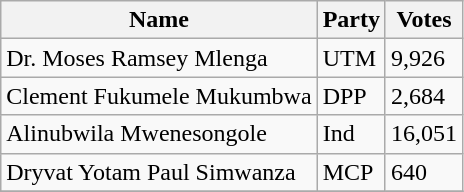<table class="wikitable sortable">
<tr>
<th>Name</th>
<th>Party</th>
<th>Votes</th>
</tr>
<tr>
<td>Dr. Moses Ramsey Mlenga</td>
<td>UTM</td>
<td>9,926</td>
</tr>
<tr>
<td>Clement Fukumele Mukumbwa</td>
<td>DPP</td>
<td>2,684</td>
</tr>
<tr>
<td>Alinubwila Mwenesongole</td>
<td>Ind</td>
<td>16,051</td>
</tr>
<tr>
<td>Dryvat Yotam Paul Simwanza</td>
<td>MCP</td>
<td>640</td>
</tr>
<tr>
</tr>
</table>
